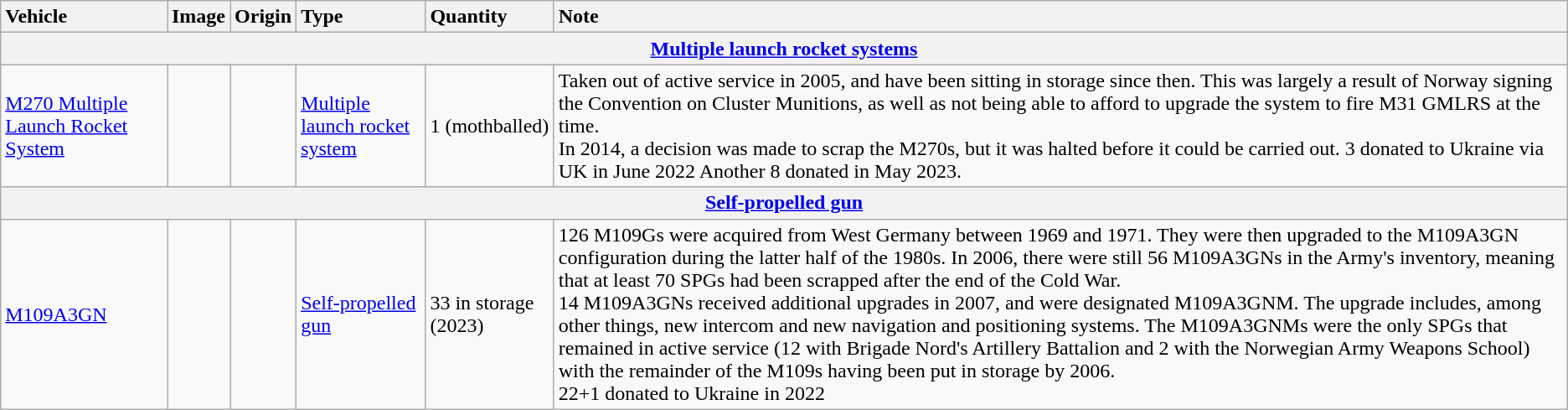<table class="wikitable">
<tr>
<th style="text-align:left;">Vehicle</th>
<th style="text-align:left;">Image</th>
<th style="text-align:left;">Origin</th>
<th style="text-align:left;">Type</th>
<th style="text-align:left;">Quantity</th>
<th style="text-align:left;">Note</th>
</tr>
<tr>
<th colspan="6"><a href='#'>Multiple launch rocket systems</a></th>
</tr>
<tr>
<td><a href='#'>M270 Multiple Launch Rocket System</a></td>
<td></td>
<td></td>
<td><a href='#'>Multiple launch rocket system</a></td>
<td>1 (mothballed)</td>
<td>Taken out of active service in 2005, and have been sitting in storage since then. This was largely a result of Norway signing the Convention on Cluster Munitions, as well as not being able to afford to upgrade the system to fire M31 GMLRS at the time.<br>In 2014, a decision was made to scrap the M270s, but it was halted before it could be carried out. 3 donated to Ukraine via UK in June 2022 Another 8 donated in May 2023.</td>
</tr>
<tr>
<th colspan="6"><a href='#'>Self-propelled gun</a></th>
</tr>
<tr>
<td><a href='#'>M109A3GN</a></td>
<td></td>
<td></td>
<td><a href='#'>Self-propelled gun</a></td>
<td>33 in storage (2023)</td>
<td>126 M109Gs were acquired from West Germany between 1969 and 1971. They were then upgraded to the M109A3GN configuration during the latter half of the 1980s. In 2006, there were still 56 M109A3GNs in the Army's inventory, meaning that at least 70 SPGs had been scrapped after the end of the Cold War.<br>14 M109A3GNs received additional upgrades in 2007, and were designated M109A3GNM. The upgrade includes, among other things, new intercom and new navigation and positioning systems. The M109A3GNMs were the only SPGs that remained in active service (12 with Brigade Nord's Artillery Battalion and 2 with the Norwegian Army Weapons School) with the remainder of the M109s having been put in storage by 2006.<br>22+1 donated to Ukraine in 2022</td>
</tr>
</table>
